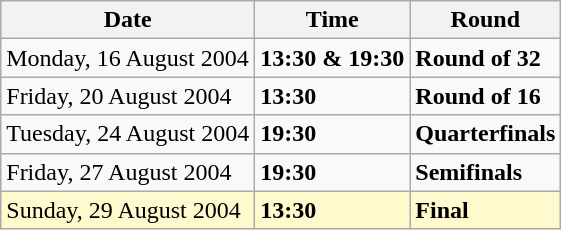<table class="wikitable">
<tr>
<th>Date</th>
<th>Time</th>
<th>Round</th>
</tr>
<tr>
<td>Monday, 16 August 2004</td>
<td><strong>13:30 & 19:30</strong></td>
<td><strong>Round of 32</strong></td>
</tr>
<tr>
<td>Friday, 20 August 2004</td>
<td><strong>13:30</strong></td>
<td><strong>Round of 16</strong></td>
</tr>
<tr>
<td>Tuesday, 24 August 2004</td>
<td><strong>19:30</strong></td>
<td><strong>Quarterfinals</strong></td>
</tr>
<tr>
<td>Friday, 27 August 2004</td>
<td><strong>19:30</strong></td>
<td><strong>Semifinals</strong></td>
</tr>
<tr>
<td style=background:lemonchiffon>Sunday, 29 August 2004</td>
<td style=background:lemonchiffon><strong>13:30</strong></td>
<td style=background:lemonchiffon><strong>Final</strong></td>
</tr>
</table>
